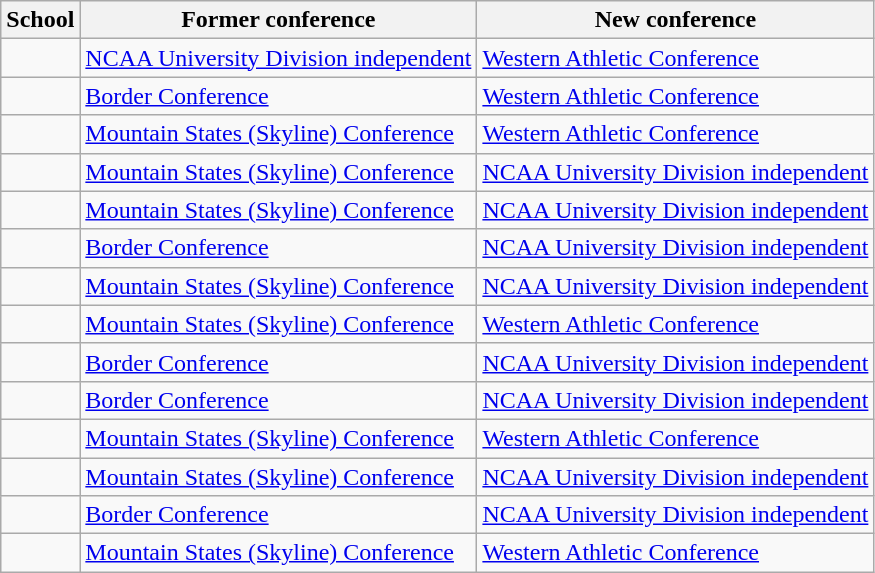<table class="wikitable sortable">
<tr>
<th>School</th>
<th>Former conference</th>
<th>New conference</th>
</tr>
<tr>
<td></td>
<td><a href='#'>NCAA University Division independent</a></td>
<td><a href='#'>Western Athletic Conference</a></td>
</tr>
<tr>
<td></td>
<td><a href='#'>Border Conference</a></td>
<td><a href='#'>Western Athletic Conference</a></td>
</tr>
<tr>
<td></td>
<td><a href='#'>Mountain States (Skyline) Conference</a></td>
<td><a href='#'>Western Athletic Conference</a></td>
</tr>
<tr>
<td></td>
<td><a href='#'>Mountain States (Skyline) Conference</a></td>
<td><a href='#'>NCAA University Division independent</a></td>
</tr>
<tr>
<td></td>
<td><a href='#'>Mountain States (Skyline) Conference</a></td>
<td><a href='#'>NCAA University Division independent</a></td>
</tr>
<tr>
<td></td>
<td><a href='#'>Border Conference</a></td>
<td><a href='#'>NCAA University Division independent</a></td>
</tr>
<tr>
<td></td>
<td><a href='#'>Mountain States (Skyline) Conference</a></td>
<td><a href='#'>NCAA University Division independent</a></td>
</tr>
<tr>
<td></td>
<td><a href='#'>Mountain States (Skyline) Conference</a></td>
<td><a href='#'>Western Athletic Conference</a></td>
</tr>
<tr>
<td></td>
<td><a href='#'>Border Conference</a></td>
<td><a href='#'>NCAA University Division independent</a></td>
</tr>
<tr>
<td></td>
<td><a href='#'>Border Conference</a></td>
<td><a href='#'>NCAA University Division independent</a></td>
</tr>
<tr>
<td></td>
<td><a href='#'>Mountain States (Skyline) Conference</a></td>
<td><a href='#'>Western Athletic Conference</a></td>
</tr>
<tr>
<td></td>
<td><a href='#'>Mountain States (Skyline) Conference</a></td>
<td><a href='#'>NCAA University Division independent</a></td>
</tr>
<tr>
<td></td>
<td><a href='#'>Border Conference</a></td>
<td><a href='#'>NCAA University Division independent</a></td>
</tr>
<tr>
<td></td>
<td><a href='#'>Mountain States (Skyline) Conference</a></td>
<td><a href='#'>Western Athletic Conference</a></td>
</tr>
</table>
